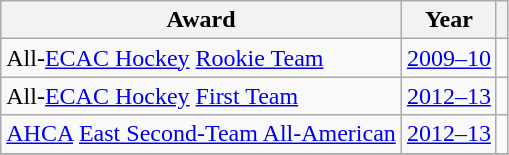<table class="wikitable">
<tr>
<th>Award</th>
<th>Year</th>
<th></th>
</tr>
<tr>
<td>All-<a href='#'>ECAC Hockey</a> <a href='#'>Rookie Team</a></td>
<td><a href='#'>2009–10</a></td>
<td></td>
</tr>
<tr>
<td>All-<a href='#'>ECAC Hockey</a> <a href='#'>First Team</a></td>
<td><a href='#'>2012–13</a></td>
<td></td>
</tr>
<tr>
<td><a href='#'>AHCA</a> <a href='#'>East Second-Team All-American</a></td>
<td><a href='#'>2012–13</a></td>
<td></td>
</tr>
<tr>
</tr>
</table>
